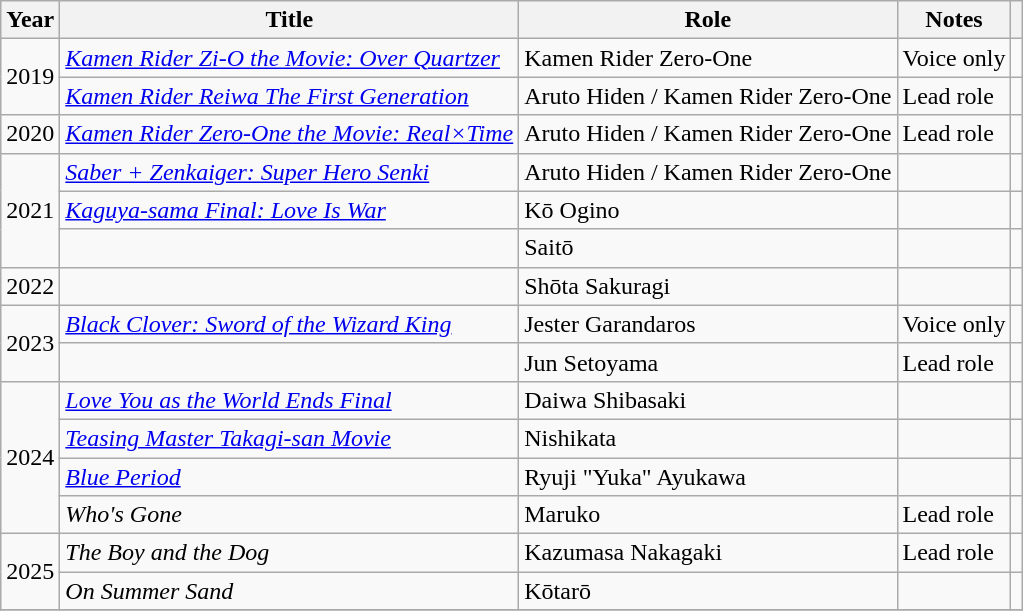<table class="wikitable">
<tr>
<th>Year</th>
<th>Title</th>
<th>Role</th>
<th>Notes</th>
<th></th>
</tr>
<tr>
<td rowspan="2">2019</td>
<td><em><a href='#'>Kamen Rider Zi-O the Movie: Over Quartzer</a></em></td>
<td>Kamen Rider Zero-One</td>
<td>Voice only</td>
<td></td>
</tr>
<tr>
<td><em><a href='#'>Kamen Rider Reiwa The First Generation</a></em></td>
<td>Aruto Hiden / Kamen Rider Zero-One</td>
<td>Lead role</td>
<td></td>
</tr>
<tr>
<td>2020</td>
<td><em><a href='#'>Kamen Rider Zero-One the Movie: Real×Time</a></em></td>
<td>Aruto Hiden / Kamen Rider Zero-One</td>
<td>Lead role</td>
<td></td>
</tr>
<tr>
<td rowspan="3">2021</td>
<td><em><a href='#'>Saber + Zenkaiger: Super Hero Senki</a></em></td>
<td>Aruto Hiden / Kamen Rider Zero-One</td>
<td></td>
<td></td>
</tr>
<tr>
<td><em><a href='#'>Kaguya-sama Final: Love Is War</a></em></td>
<td>Kō Ogino</td>
<td></td>
<td></td>
</tr>
<tr>
<td><em></em></td>
<td>Saitō</td>
<td></td>
<td></td>
</tr>
<tr>
<td>2022</td>
<td><em></em></td>
<td>Shōta Sakuragi</td>
<td></td>
<td></td>
</tr>
<tr>
<td rowspan="2">2023</td>
<td><em><a href='#'>Black Clover: Sword of the Wizard King</a></em></td>
<td>Jester Garandaros</td>
<td>Voice only</td>
<td></td>
</tr>
<tr>
<td><em></em></td>
<td>Jun Setoyama</td>
<td>Lead role</td>
<td></td>
</tr>
<tr>
<td rowspan="4">2024</td>
<td><em><a href='#'>Love You as the World Ends Final</a></em></td>
<td>Daiwa Shibasaki</td>
<td></td>
<td></td>
</tr>
<tr>
<td><em><a href='#'>Teasing Master Takagi-san Movie</a></em></td>
<td>Nishikata</td>
<td></td>
<td></td>
</tr>
<tr>
<td><em><a href='#'>Blue Period</a></em></td>
<td>Ryuji "Yuka" Ayukawa</td>
<td></td>
<td></td>
</tr>
<tr>
<td><em>Who's Gone</em></td>
<td>Maruko</td>
<td>Lead role</td>
<td></td>
</tr>
<tr>
<td rowspan="2">2025</td>
<td><em>The Boy and the Dog</em></td>
<td>Kazumasa Nakagaki</td>
<td>Lead role</td>
<td></td>
</tr>
<tr>
<td><em>On Summer Sand</em></td>
<td>Kōtarō</td>
<td></td>
<td></td>
</tr>
<tr>
</tr>
</table>
